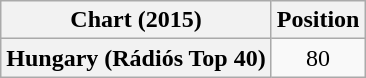<table class="wikitable plainrowheaders">
<tr>
<th>Chart (2015)</th>
<th>Position</th>
</tr>
<tr>
<th scope="row">Hungary (Rádiós Top 40)</th>
<td align="center">80</td>
</tr>
</table>
